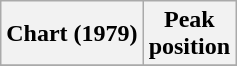<table class="wikitable sortable plainrowheaders" style="text-align:center">
<tr>
<th scope="col">Chart (1979)</th>
<th scope="col">Peak<br>position</th>
</tr>
<tr>
</tr>
</table>
